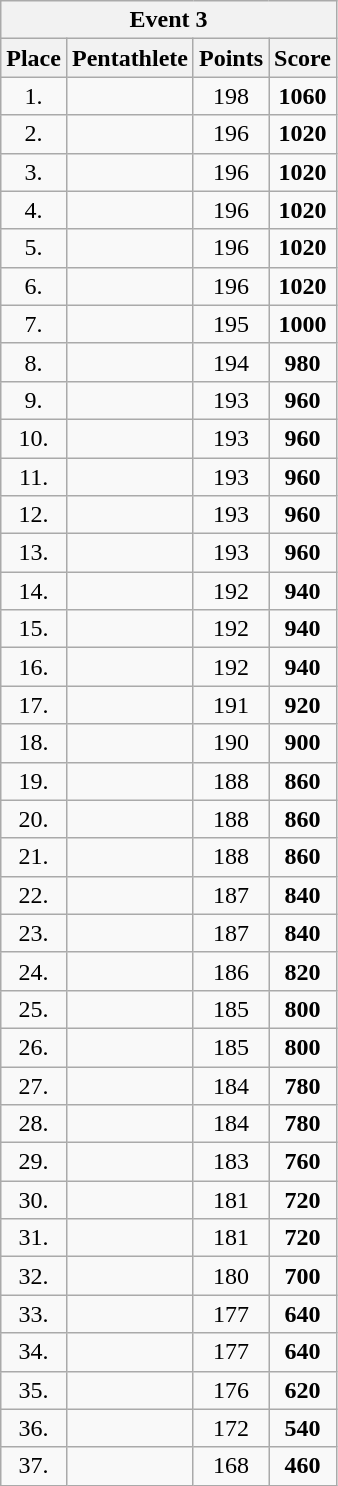<table class=wikitable style="text-align:center">
<tr>
<th colspan=4>Event 3</th>
</tr>
<tr>
<th>Place</th>
<th>Pentathlete</th>
<th>Points</th>
<th>Score</th>
</tr>
<tr>
<td>1.</td>
<td align=left></td>
<td>198</td>
<td><strong>1060</strong></td>
</tr>
<tr>
<td>2.</td>
<td align=left></td>
<td>196</td>
<td><strong>1020</strong></td>
</tr>
<tr>
<td>3.</td>
<td align=left></td>
<td>196</td>
<td><strong>1020</strong></td>
</tr>
<tr>
<td>4.</td>
<td align=left></td>
<td>196</td>
<td><strong>1020</strong></td>
</tr>
<tr>
<td>5.</td>
<td align=left></td>
<td>196</td>
<td><strong>1020</strong></td>
</tr>
<tr>
<td>6.</td>
<td align=left></td>
<td>196</td>
<td><strong>1020</strong></td>
</tr>
<tr>
<td>7.</td>
<td align=left></td>
<td>195</td>
<td><strong>1000</strong></td>
</tr>
<tr>
<td>8.</td>
<td align=left></td>
<td>194</td>
<td><strong>980</strong></td>
</tr>
<tr>
<td>9.</td>
<td align=left></td>
<td>193</td>
<td><strong>960</strong></td>
</tr>
<tr>
<td>10.</td>
<td align=left></td>
<td>193</td>
<td><strong>960</strong></td>
</tr>
<tr>
<td>11.</td>
<td align=left></td>
<td>193</td>
<td><strong>960</strong></td>
</tr>
<tr>
<td>12.</td>
<td align=left></td>
<td>193</td>
<td><strong>960</strong></td>
</tr>
<tr>
<td>13.</td>
<td align=left></td>
<td>193</td>
<td><strong>960</strong></td>
</tr>
<tr>
<td>14.</td>
<td align=left></td>
<td>192</td>
<td><strong>940</strong></td>
</tr>
<tr>
<td>15.</td>
<td align=left></td>
<td>192</td>
<td><strong>940</strong></td>
</tr>
<tr>
<td>16.</td>
<td align=left></td>
<td>192</td>
<td><strong>940</strong></td>
</tr>
<tr>
<td>17.</td>
<td align=left></td>
<td>191</td>
<td><strong>920</strong></td>
</tr>
<tr>
<td>18.</td>
<td align=left></td>
<td>190</td>
<td><strong>900</strong></td>
</tr>
<tr>
<td>19.</td>
<td align=left></td>
<td>188</td>
<td><strong>860</strong></td>
</tr>
<tr>
<td>20.</td>
<td align=left></td>
<td>188</td>
<td><strong>860</strong></td>
</tr>
<tr>
<td>21.</td>
<td align=left></td>
<td>188</td>
<td><strong>860</strong></td>
</tr>
<tr>
<td>22.</td>
<td align=left></td>
<td>187</td>
<td><strong>840</strong></td>
</tr>
<tr>
<td>23.</td>
<td align=left></td>
<td>187</td>
<td><strong>840</strong></td>
</tr>
<tr>
<td>24.</td>
<td align=left></td>
<td>186</td>
<td><strong>820</strong></td>
</tr>
<tr>
<td>25.</td>
<td align=left></td>
<td>185</td>
<td><strong>800</strong></td>
</tr>
<tr>
<td>26.</td>
<td align=left></td>
<td>185</td>
<td><strong>800</strong></td>
</tr>
<tr>
<td>27.</td>
<td align=left></td>
<td>184</td>
<td><strong>780</strong></td>
</tr>
<tr>
<td>28.</td>
<td align=left></td>
<td>184</td>
<td><strong>780</strong></td>
</tr>
<tr>
<td>29.</td>
<td align=left></td>
<td>183</td>
<td><strong>760</strong></td>
</tr>
<tr>
<td>30.</td>
<td align=left></td>
<td>181</td>
<td><strong>720</strong></td>
</tr>
<tr>
<td>31.</td>
<td align=left></td>
<td>181</td>
<td><strong>720</strong></td>
</tr>
<tr>
<td>32.</td>
<td align=left></td>
<td>180</td>
<td><strong>700</strong></td>
</tr>
<tr>
<td>33.</td>
<td align=left></td>
<td>177</td>
<td><strong>640</strong></td>
</tr>
<tr>
<td>34.</td>
<td align=left></td>
<td>177</td>
<td><strong>640</strong></td>
</tr>
<tr>
<td>35.</td>
<td align=left></td>
<td>176</td>
<td><strong>620</strong></td>
</tr>
<tr>
<td>36.</td>
<td align=left></td>
<td>172</td>
<td><strong>540</strong></td>
</tr>
<tr>
<td>37.</td>
<td align=left></td>
<td>168</td>
<td><strong>460</strong></td>
</tr>
</table>
